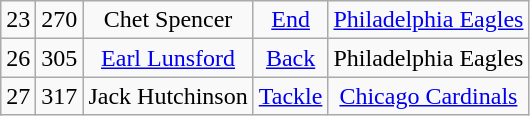<table class="wikitable" style="text-align:center">
<tr>
<td>23</td>
<td>270</td>
<td>Chet Spencer</td>
<td><a href='#'>End</a></td>
<td><a href='#'>Philadelphia Eagles</a></td>
</tr>
<tr>
<td>26</td>
<td>305</td>
<td><a href='#'>Earl Lunsford</a></td>
<td><a href='#'>Back</a></td>
<td>Philadelphia Eagles</td>
</tr>
<tr>
<td>27</td>
<td>317</td>
<td>Jack Hutchinson</td>
<td><a href='#'>Tackle</a></td>
<td><a href='#'>Chicago Cardinals</a></td>
</tr>
</table>
